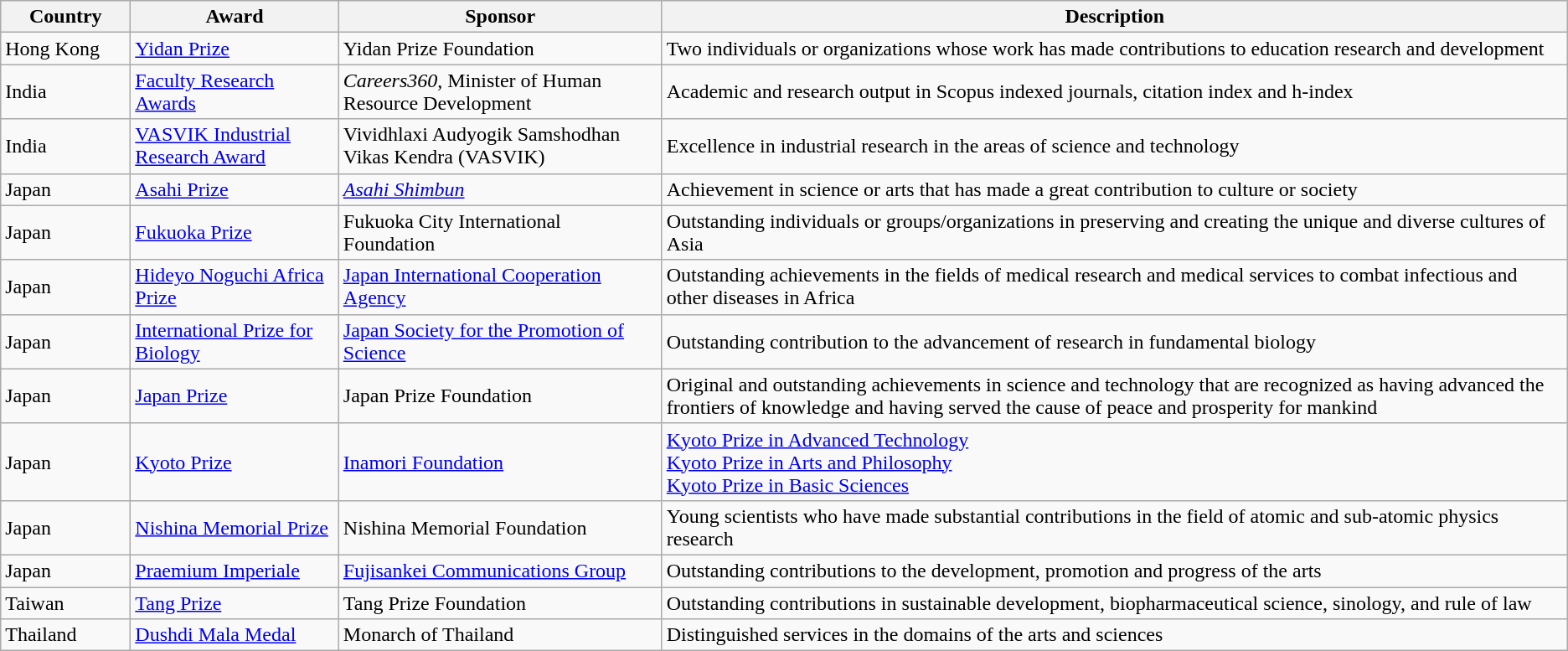<table class="wikitable sortable">
<tr>
<th style="width:6em;">Country</th>
<th>Award</th>
<th>Sponsor</th>
<th>Description</th>
</tr>
<tr>
<td>Hong Kong</td>
<td><a href='#'>Yidan Prize</a></td>
<td>Yidan Prize Foundation</td>
<td>Two individuals or organizations whose work has made contributions to education research and development</td>
</tr>
<tr>
<td>India</td>
<td><a href='#'>Faculty Research Awards</a></td>
<td><em>Careers360</em>, Minister of Human Resource Development</td>
<td>Academic and research output in Scopus indexed journals, citation index and h-index</td>
</tr>
<tr>
<td>India</td>
<td><a href='#'>VASVIK Industrial Research Award</a></td>
<td>Vividhlaxi Audyogik Samshodhan Vikas Kendra (VASVIK)</td>
<td>Excellence in industrial research in the areas of science and technology</td>
</tr>
<tr>
<td>Japan</td>
<td><a href='#'>Asahi Prize</a></td>
<td><em><a href='#'>Asahi Shimbun</a></em></td>
<td>Achievement in science or arts that has made a great contribution to culture or society</td>
</tr>
<tr>
<td>Japan</td>
<td><a href='#'>Fukuoka Prize</a></td>
<td>Fukuoka City International Foundation</td>
<td>Outstanding individuals or groups/organizations in preserving and creating the unique and diverse cultures of Asia</td>
</tr>
<tr>
<td>Japan</td>
<td><a href='#'>Hideyo Noguchi Africa Prize</a></td>
<td><a href='#'>Japan International Cooperation Agency</a></td>
<td>Outstanding achievements in the fields of medical research and medical services to combat infectious and other diseases in Africa</td>
</tr>
<tr>
<td>Japan</td>
<td><a href='#'>International Prize for Biology</a></td>
<td><a href='#'>Japan Society for the Promotion of Science</a></td>
<td>Outstanding contribution to the advancement of research in fundamental biology</td>
</tr>
<tr>
<td>Japan</td>
<td><a href='#'>Japan Prize</a></td>
<td>Japan Prize Foundation</td>
<td>Original and outstanding achievements in science and technology that are recognized as having advanced the frontiers of knowledge and having served the cause of peace and prosperity for mankind</td>
</tr>
<tr>
<td>Japan</td>
<td><a href='#'>Kyoto Prize</a></td>
<td><a href='#'>Inamori Foundation</a></td>
<td><a href='#'>Kyoto Prize in Advanced Technology</a><br><a href='#'>Kyoto Prize in Arts and Philosophy</a><br><a href='#'>Kyoto Prize in Basic Sciences</a></td>
</tr>
<tr>
<td>Japan</td>
<td><a href='#'>Nishina Memorial Prize</a></td>
<td>Nishina Memorial Foundation</td>
<td>Young scientists who have made substantial contributions in the field of atomic and sub-atomic physics research</td>
</tr>
<tr>
<td>Japan</td>
<td><a href='#'>Praemium Imperiale</a></td>
<td><a href='#'>Fujisankei Communications Group</a></td>
<td>Outstanding contributions to the development, promotion and progress of the arts</td>
</tr>
<tr>
<td>Taiwan</td>
<td><a href='#'>Tang Prize</a></td>
<td>Tang Prize Foundation</td>
<td>Outstanding contributions in sustainable development, biopharmaceutical science, sinology, and rule of law</td>
</tr>
<tr>
<td>Thailand</td>
<td><a href='#'>Dushdi Mala Medal</a></td>
<td>Monarch of Thailand</td>
<td>Distinguished services in the domains of the arts and sciences</td>
</tr>
</table>
